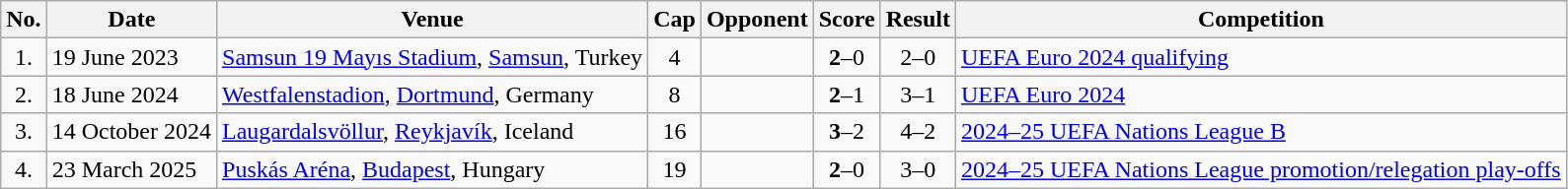<table class="wikitable sortable">
<tr>
<th scope=col>No.</th>
<th scope=col>Date</th>
<th scope=col>Venue</th>
<th scope=col>Cap</th>
<th scope=col>Opponent</th>
<th scope=col>Score</th>
<th scope=col>Result</th>
<th scope=col>Competition</th>
</tr>
<tr>
<td align=center>1.</td>
<td>19 June 2023</td>
<td><a href='#'>Samsun 19 Mayıs Stadium</a>, <a href='#'>Samsun</a>, Turkey</td>
<td align=center>4</td>
<td></td>
<td align=center><strong>2</strong>–0</td>
<td align=center>2–0</td>
<td><a href='#'>UEFA Euro 2024 qualifying</a></td>
</tr>
<tr>
<td align=center>2.</td>
<td>18 June 2024</td>
<td><a href='#'>Westfalenstadion</a>, <a href='#'>Dortmund</a>, Germany</td>
<td align=center>8</td>
<td></td>
<td align=center><strong>2</strong>–1</td>
<td align=center>3–1</td>
<td><a href='#'>UEFA Euro 2024</a></td>
</tr>
<tr>
<td align=center>3.</td>
<td>14 October 2024</td>
<td><a href='#'>Laugardalsvöllur</a>, <a href='#'>Reykjavík</a>, Iceland</td>
<td align=center>16</td>
<td></td>
<td align=center><strong>3</strong>–2</td>
<td align=center>4–2</td>
<td><a href='#'>2024–25 UEFA Nations League B</a></td>
</tr>
<tr>
<td align=center>4.</td>
<td>23 March 2025</td>
<td><a href='#'>Puskás Aréna</a>, <a href='#'>Budapest</a>, Hungary</td>
<td align=center>19</td>
<td></td>
<td align=center><strong>2</strong>–0</td>
<td align=center>3–0</td>
<td><a href='#'>2024–25 UEFA Nations League promotion/relegation play-offs</a></td>
</tr>
</table>
